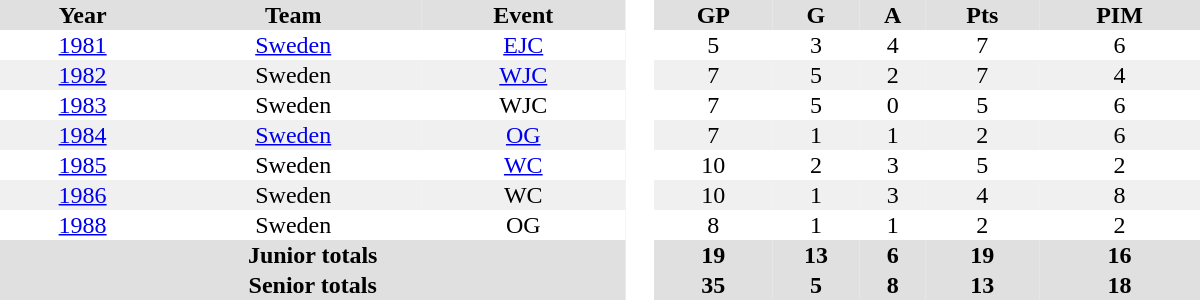<table border="0" cellpadding="1" cellspacing="0" style="text-align:center; width:50em">
<tr ALIGN="center" bgcolor="#e0e0e0">
<th>Year</th>
<th>Team</th>
<th>Event</th>
<th rowspan="99" bgcolor="#ffffff"> </th>
<th>GP</th>
<th>G</th>
<th>A</th>
<th>Pts</th>
<th>PIM</th>
</tr>
<tr>
<td><a href='#'>1981</a></td>
<td><a href='#'>Sweden</a></td>
<td><a href='#'>EJC</a></td>
<td>5</td>
<td>3</td>
<td>4</td>
<td>7</td>
<td>6</td>
</tr>
<tr bgcolor="#f0f0f0">
<td><a href='#'>1982</a></td>
<td>Sweden</td>
<td><a href='#'>WJC</a></td>
<td>7</td>
<td>5</td>
<td>2</td>
<td>7</td>
<td>4</td>
</tr>
<tr>
<td><a href='#'>1983</a></td>
<td>Sweden</td>
<td>WJC</td>
<td>7</td>
<td>5</td>
<td>0</td>
<td>5</td>
<td>6</td>
</tr>
<tr bgcolor="#f0f0f0">
<td><a href='#'>1984</a></td>
<td><a href='#'>Sweden</a></td>
<td><a href='#'>OG</a></td>
<td>7</td>
<td>1</td>
<td>1</td>
<td>2</td>
<td>6</td>
</tr>
<tr>
<td><a href='#'>1985</a></td>
<td>Sweden</td>
<td><a href='#'>WC</a></td>
<td>10</td>
<td>2</td>
<td>3</td>
<td>5</td>
<td>2</td>
</tr>
<tr bgcolor="#f0f0f0">
<td><a href='#'>1986</a></td>
<td>Sweden</td>
<td>WC</td>
<td>10</td>
<td>1</td>
<td>3</td>
<td>4</td>
<td>8</td>
</tr>
<tr>
<td><a href='#'>1988</a></td>
<td>Sweden</td>
<td>OG</td>
<td>8</td>
<td>1</td>
<td>1</td>
<td>2</td>
<td>2</td>
</tr>
<tr bgcolor="#e0e0e0">
<th colspan=3>Junior totals</th>
<th>19</th>
<th>13</th>
<th>6</th>
<th>19</th>
<th>16</th>
</tr>
<tr bgcolor="#e0e0e0">
<th colspan=3>Senior totals</th>
<th>35</th>
<th>5</th>
<th>8</th>
<th>13</th>
<th>18</th>
</tr>
</table>
